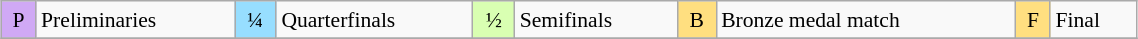<table class="wikitable" style="margin:0.5em auto; font-size:90%; line-height:1.25em;" width=60%;>
<tr>
<td style="background-color:#D0A9F5;text-align:center;">P</td>
<td>Preliminaries</td>
<td style="background-color:#97DEFF;text-align:center;">¼</td>
<td>Quarterfinals</td>
<td style="background-color:#D9FFB2;text-align:center;">½</td>
<td>Semifinals</td>
<td style="background-color:#FFDF80;text-align:center;">B</td>
<td>Bronze medal match</td>
<td style="background-color:#FFDF80;text-align:center;">F</td>
<td>Final</td>
</tr>
<tr>
</tr>
</table>
